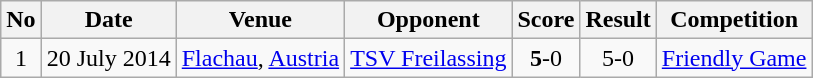<table class="wikitable">
<tr>
<th>No</th>
<th>Date</th>
<th>Venue</th>
<th>Opponent</th>
<th>Score</th>
<th>Result</th>
<th>Competition</th>
</tr>
<tr>
<td align=center>1</td>
<td>20 July 2014</td>
<td><a href='#'>Flachau</a>, <a href='#'>Austria </a></td>
<td> <a href='#'>TSV Freilassing </a></td>
<td align="center"><strong>5</strong>-0</td>
<td align=center>5-0</td>
<td><a href='#'>Friendly Game</a></td>
</tr>
</table>
